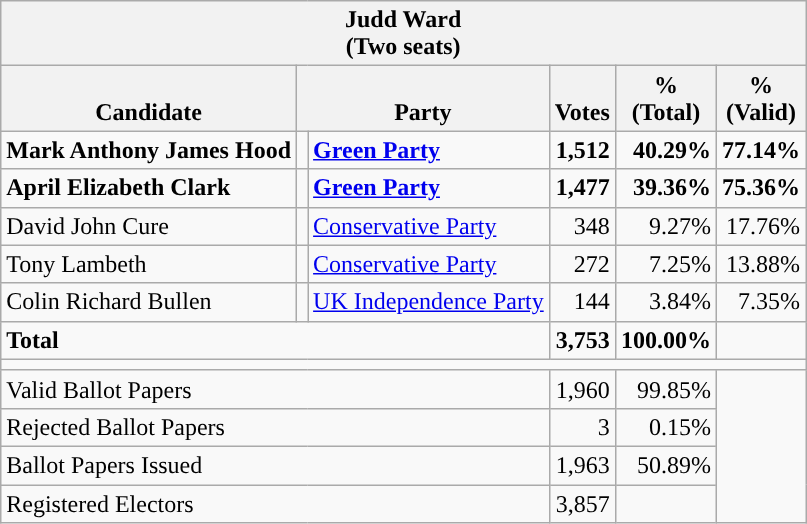<table class="wikitable" border="1" style="text-align:right; font-size:100%">
<tr>
<th align=center colspan=6>Judd Ward<br>(Two seats)</th>
</tr>
<tr>
<th valign=bottom>Candidate</th>
<th valign=bottom colspan=2>Party</th>
<th valign=bottom>Votes</th>
<th>%<br>(Total)</th>
<th>%<br>(Valid)</th>
</tr>
<tr>
<td align=left><strong>Mark Anthony James Hood</strong></td>
<td style="background:"></td>
<td align=left><strong><a href='#'>Green Party</a></strong></td>
<td><strong>1,512</strong></td>
<td><strong>40.29%</strong></td>
<td><strong>77.14%</strong></td>
</tr>
<tr>
<td align=left><strong>April Elizabeth Clark</strong></td>
<td style="background:"></td>
<td align=left><strong><a href='#'>Green Party</a></strong></td>
<td><strong>1,477</strong></td>
<td><strong>39.36%</strong></td>
<td><strong>75.36%</strong></td>
</tr>
<tr>
<td align=left>David John Cure</td>
<td style="background:"></td>
<td align=left><a href='#'>Conservative Party</a></td>
<td>348</td>
<td>9.27%</td>
<td>17.76%</td>
</tr>
<tr>
<td align=left>Tony Lambeth</td>
<td style="background:"></td>
<td align=left><a href='#'>Conservative Party</a></td>
<td>272</td>
<td>7.25%</td>
<td>13.88%</td>
</tr>
<tr>
<td align=left>Colin Richard Bullen</td>
<td style="background:"></td>
<td align=left><a href='#'>UK Independence Party</a></td>
<td>144</td>
<td>3.84%</td>
<td>7.35%</td>
</tr>
<tr style="font-weight:bold">
<td align=left colspan=3>Total</td>
<td>3,753</td>
<td>100.00%</td>
<td></td>
</tr>
<tr>
<td align=left colspan=6></td>
</tr>
<tr>
<td align=left colspan=3>Valid Ballot Papers</td>
<td>1,960</td>
<td>99.85%</td>
<td rowspan=4></td>
</tr>
<tr>
<td align=left colspan=3>Rejected Ballot Papers</td>
<td>3</td>
<td>0.15%</td>
</tr>
<tr>
<td align=left colspan=3>Ballot Papers Issued</td>
<td>1,963</td>
<td>50.89%</td>
</tr>
<tr>
<td align=left colspan=3>Registered Electors</td>
<td>3,857</td>
<td></td>
</tr>
</table>
